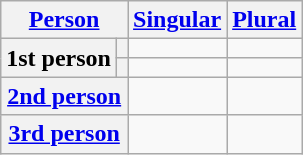<table class="wikitable" style="text-align: center;">
<tr>
<th colspan=2><a href='#'>Person</a></th>
<th><a href='#'>Singular</a></th>
<th><a href='#'>Plural</a></th>
</tr>
<tr>
<th rowspan=2>1st person</th>
<th></th>
<td></td>
<td></td>
</tr>
<tr>
<th></th>
<td></td>
<td></td>
</tr>
<tr>
<th colspan=2><a href='#'>2nd person</a></th>
<td></td>
<td></td>
</tr>
<tr>
<th colspan=2><a href='#'>3rd person</a></th>
<td></td>
<td></td>
</tr>
</table>
